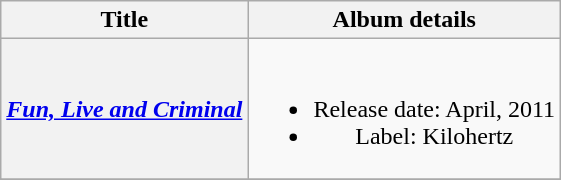<table class="wikitable plainrowheaders" style="text-align:center;">
<tr>
<th scope="col">Title</th>
<th scope="col">Album details</th>
</tr>
<tr>
<th scope="row"><em><a href='#'>Fun, Live and Criminal</a></em></th>
<td><br><ul><li>Release date: April, 2011</li><li>Label: Kilohertz</li></ul></td>
</tr>
<tr>
</tr>
</table>
